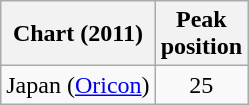<table class="wikitable sortable plainrowheaders">
<tr>
<th scope="col">Chart (2011)</th>
<th scope="col">Peak<br>position</th>
</tr>
<tr>
<td>Japan (<a href='#'>Oricon</a>)</td>
<td style="text-align:center;">25</td>
</tr>
</table>
